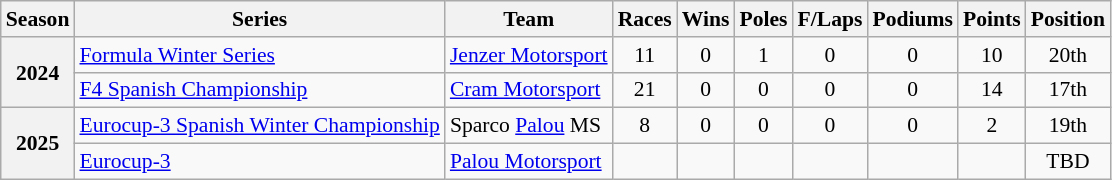<table class="wikitable" style="font-size: 90%; text-align:center">
<tr>
<th>Season</th>
<th>Series</th>
<th>Team</th>
<th>Races</th>
<th>Wins</th>
<th>Poles</th>
<th>F/Laps</th>
<th>Podiums</th>
<th>Points</th>
<th>Position</th>
</tr>
<tr>
<th rowspan="2">2024</th>
<td align=left><a href='#'>Formula Winter Series</a></td>
<td align="left"><a href='#'>Jenzer Motorsport</a></td>
<td>11</td>
<td>0</td>
<td>1</td>
<td>0</td>
<td>0</td>
<td>10</td>
<td>20th</td>
</tr>
<tr>
<td align="left" nowrap><a href='#'>F4 Spanish Championship</a></td>
<td align="left" nowrap><a href='#'>Cram Motorsport</a></td>
<td>21</td>
<td>0</td>
<td>0</td>
<td>0</td>
<td>0</td>
<td>14</td>
<td>17th</td>
</tr>
<tr>
<th rowspan="2">2025</th>
<td align=left><a href='#'>Eurocup-3 Spanish Winter Championship</a></td>
<td align=left>Sparco <a href='#'>Palou</a> MS</td>
<td>8</td>
<td>0</td>
<td>0</td>
<td>0</td>
<td>0</td>
<td>2</td>
<td>19th</td>
</tr>
<tr>
<td align=left><a href='#'>Eurocup-3</a></td>
<td align=left><a href='#'>Palou Motorsport</a></td>
<td></td>
<td></td>
<td></td>
<td></td>
<td></td>
<td></td>
<td>TBD</td>
</tr>
</table>
